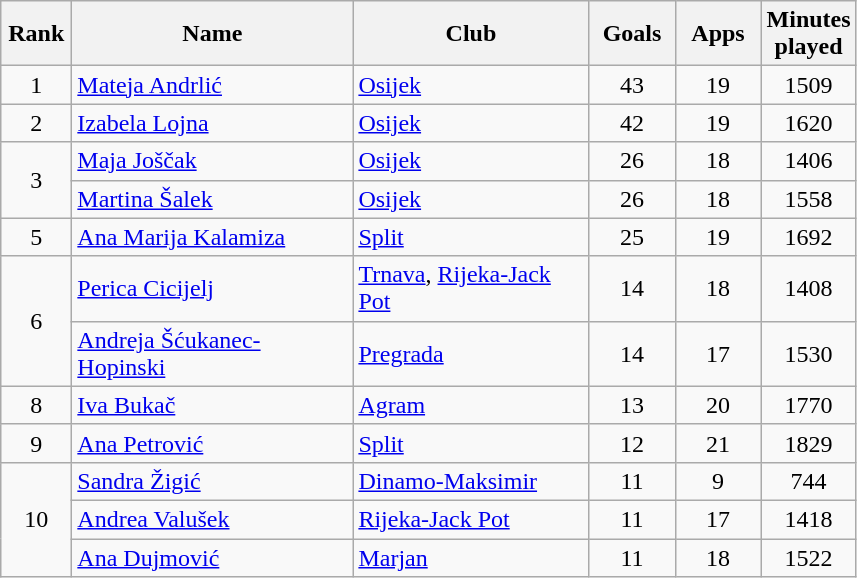<table class="wikitable" style="text-align: center;">
<tr>
<th width=40>Rank</th>
<th width=180>Name</th>
<th width=150>Club</th>
<th width=50>Goals</th>
<th width=50>Apps</th>
<th width=50>Minutes played</th>
</tr>
<tr>
<td rowspan=1>1</td>
<td align="left"><a href='#'>Mateja Andrlić</a></td>
<td align="left"><a href='#'>Osijek</a></td>
<td>43</td>
<td>19</td>
<td>1509</td>
</tr>
<tr>
<td rowspan=1>2</td>
<td align="left"><a href='#'>Izabela Lojna</a></td>
<td align="left"><a href='#'>Osijek</a></td>
<td>42</td>
<td>19</td>
<td>1620</td>
</tr>
<tr>
<td rowspan=2>3</td>
<td align="left"><a href='#'>Maja Joščak</a></td>
<td align="left"><a href='#'>Osijek</a></td>
<td>26</td>
<td>18</td>
<td>1406</td>
</tr>
<tr>
<td align="left"><a href='#'>Martina Šalek</a></td>
<td align="left"><a href='#'>Osijek</a></td>
<td>26</td>
<td>18</td>
<td>1558</td>
</tr>
<tr>
<td rowspan=1>5</td>
<td align="left"><a href='#'>Ana Marija Kalamiza</a></td>
<td align="left"><a href='#'>Split</a></td>
<td>25</td>
<td>19</td>
<td>1692</td>
</tr>
<tr>
<td rowspan=2>6</td>
<td align="left"><a href='#'>Perica Cicijelj</a></td>
<td align="left"><a href='#'>Trnava</a>, <a href='#'>Rijeka-Jack Pot</a></td>
<td>14</td>
<td>18</td>
<td>1408</td>
</tr>
<tr>
<td align="left"><a href='#'>Andreja Šćukanec-Hopinski</a></td>
<td align="left"><a href='#'>Pregrada</a></td>
<td>14</td>
<td>17</td>
<td>1530</td>
</tr>
<tr>
<td rowspan=1>8</td>
<td align="left"><a href='#'>Iva Bukač</a></td>
<td align="left"><a href='#'>Agram</a></td>
<td>13</td>
<td>20</td>
<td>1770</td>
</tr>
<tr>
<td rowspan=1>9</td>
<td align="left"><a href='#'>Ana Petrović</a></td>
<td align="left"><a href='#'>Split</a></td>
<td>12</td>
<td>21</td>
<td>1829</td>
</tr>
<tr>
<td rowspan=3>10</td>
<td align="left"><a href='#'>Sandra Žigić</a></td>
<td align="left"><a href='#'>Dinamo-Maksimir</a></td>
<td>11</td>
<td>9</td>
<td>744</td>
</tr>
<tr>
<td align="left"><a href='#'>Andrea Valušek</a></td>
<td align="left"><a href='#'>Rijeka-Jack Pot</a></td>
<td>11</td>
<td>17</td>
<td>1418</td>
</tr>
<tr>
<td align="left"><a href='#'>Ana Dujmović</a></td>
<td align="left"><a href='#'>Marjan</a></td>
<td>11</td>
<td>18</td>
<td>1522</td>
</tr>
</table>
